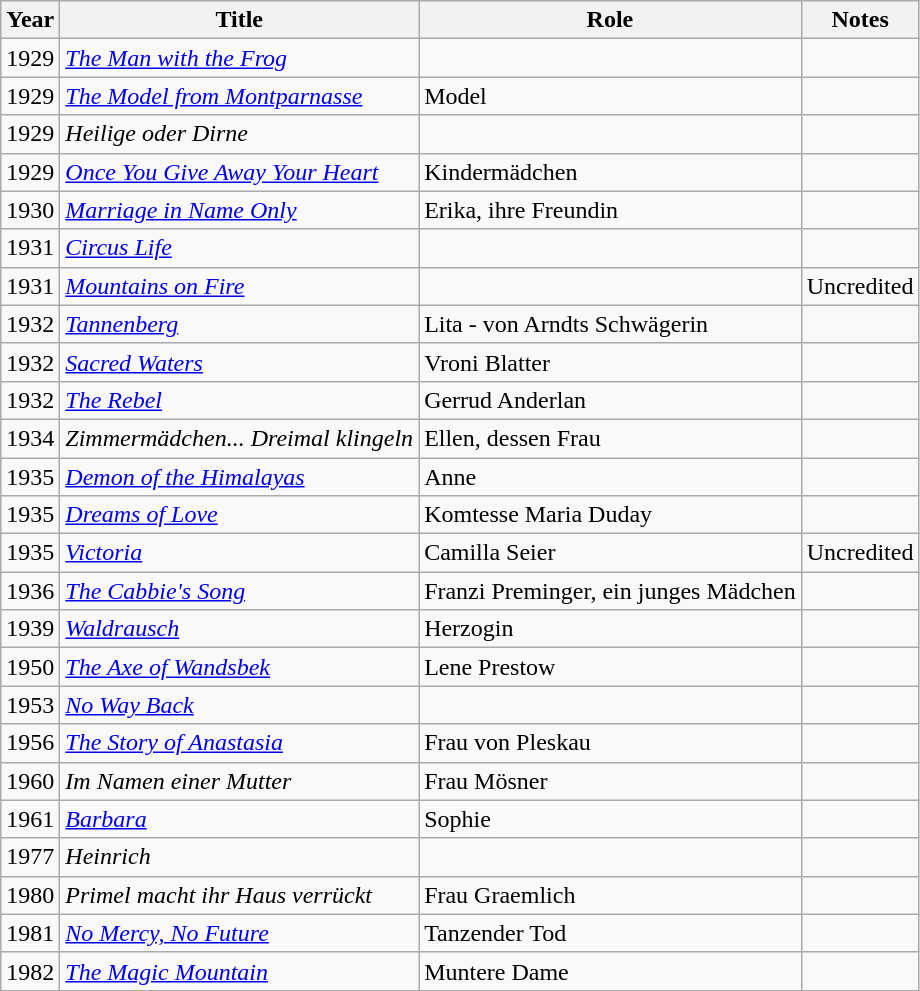<table class="wikitable">
<tr>
<th>Year</th>
<th>Title</th>
<th>Role</th>
<th>Notes</th>
</tr>
<tr>
<td>1929</td>
<td><em><a href='#'>The Man with the Frog</a></em></td>
<td></td>
<td></td>
</tr>
<tr>
<td>1929</td>
<td><em><a href='#'>The Model from Montparnasse</a></em></td>
<td>Model</td>
<td></td>
</tr>
<tr>
<td>1929</td>
<td><em>Heilige oder Dirne</em></td>
<td></td>
<td></td>
</tr>
<tr>
<td>1929</td>
<td><em><a href='#'>Once You Give Away Your Heart</a></em></td>
<td>Kindermädchen</td>
<td></td>
</tr>
<tr>
<td>1930</td>
<td><em><a href='#'>Marriage in Name Only</a></em></td>
<td>Erika, ihre Freundin</td>
<td></td>
</tr>
<tr>
<td>1931</td>
<td><em><a href='#'>Circus Life</a></em></td>
<td></td>
<td></td>
</tr>
<tr>
<td>1931</td>
<td><em><a href='#'>Mountains on Fire</a></em></td>
<td></td>
<td>Uncredited</td>
</tr>
<tr>
<td>1932</td>
<td><em><a href='#'>Tannenberg</a></em></td>
<td>Lita - von Arndts Schwägerin</td>
<td></td>
</tr>
<tr>
<td>1932</td>
<td><em><a href='#'>Sacred Waters</a></em></td>
<td>Vroni Blatter</td>
<td></td>
</tr>
<tr>
<td>1932</td>
<td><em><a href='#'>The Rebel</a></em></td>
<td>Gerrud Anderlan</td>
<td></td>
</tr>
<tr>
<td>1934</td>
<td><em>Zimmermädchen... Dreimal klingeln</em></td>
<td>Ellen, dessen Frau</td>
<td></td>
</tr>
<tr>
<td>1935</td>
<td><em><a href='#'>Demon of the Himalayas</a></em></td>
<td>Anne</td>
<td></td>
</tr>
<tr>
<td>1935</td>
<td><em><a href='#'>Dreams of Love</a></em></td>
<td>Komtesse Maria Duday</td>
<td></td>
</tr>
<tr>
<td>1935</td>
<td><em><a href='#'>Victoria</a></em></td>
<td>Camilla Seier</td>
<td>Uncredited</td>
</tr>
<tr>
<td>1936</td>
<td><em><a href='#'>The Cabbie's Song</a></em></td>
<td>Franzi Preminger, ein junges Mädchen</td>
<td></td>
</tr>
<tr>
<td>1939</td>
<td><em><a href='#'>Waldrausch</a></em></td>
<td>Herzogin</td>
<td></td>
</tr>
<tr>
<td>1950</td>
<td><em><a href='#'>The Axe of Wandsbek</a></em></td>
<td>Lene Prestow</td>
<td></td>
</tr>
<tr>
<td>1953</td>
<td><em><a href='#'>No Way Back</a></em></td>
<td></td>
<td></td>
</tr>
<tr>
<td>1956</td>
<td><em><a href='#'>The Story of Anastasia</a></em></td>
<td>Frau von Pleskau</td>
<td></td>
</tr>
<tr>
<td>1960</td>
<td><em>Im Namen einer Mutter</em></td>
<td>Frau Mösner</td>
<td></td>
</tr>
<tr>
<td>1961</td>
<td><em><a href='#'>Barbara</a></em></td>
<td>Sophie</td>
<td></td>
</tr>
<tr>
<td>1977</td>
<td><em>Heinrich</em></td>
<td></td>
<td></td>
</tr>
<tr>
<td>1980</td>
<td><em>Primel macht ihr Haus verrückt</em></td>
<td>Frau Graemlich</td>
<td></td>
</tr>
<tr>
<td>1981</td>
<td><em><a href='#'>No Mercy, No Future</a></em></td>
<td>Tanzender Tod</td>
<td></td>
</tr>
<tr>
<td>1982</td>
<td><em><a href='#'>The Magic Mountain</a></em></td>
<td>Muntere Dame</td>
<td></td>
</tr>
</table>
